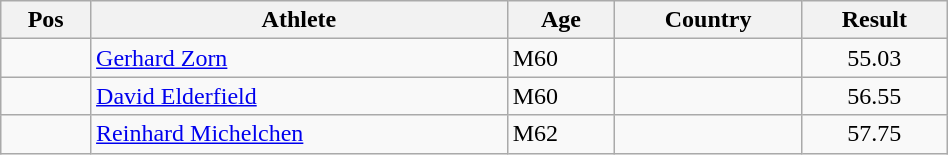<table class="wikitable"  style="text-align:center; width:50%;">
<tr>
<th>Pos</th>
<th>Athlete</th>
<th>Age</th>
<th>Country</th>
<th>Result</th>
</tr>
<tr>
<td align=center></td>
<td align=left><a href='#'>Gerhard Zorn</a></td>
<td align=left>M60</td>
<td align=left></td>
<td>55.03</td>
</tr>
<tr>
<td align=center></td>
<td align=left><a href='#'>David Elderfield</a></td>
<td align=left>M60</td>
<td align=left></td>
<td>56.55</td>
</tr>
<tr>
<td align=center></td>
<td align=left><a href='#'>Reinhard Michelchen</a></td>
<td align=left>M62</td>
<td align=left></td>
<td>57.75</td>
</tr>
</table>
